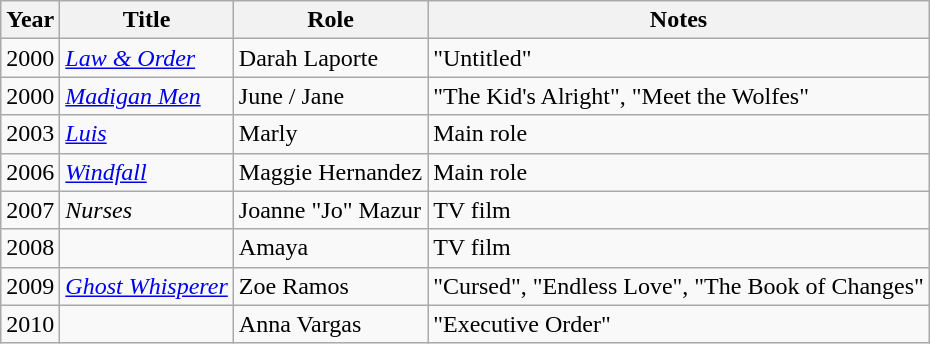<table class="wikitable sortable">
<tr>
<th>Year</th>
<th>Title</th>
<th>Role</th>
<th class="unsortable">Notes</th>
</tr>
<tr>
<td>2000</td>
<td><em><a href='#'>Law & Order</a></em></td>
<td>Darah Laporte</td>
<td>"Untitled"</td>
</tr>
<tr>
<td>2000</td>
<td><em><a href='#'>Madigan Men</a></em></td>
<td>June / Jane</td>
<td>"The Kid's Alright", "Meet the Wolfes"</td>
</tr>
<tr>
<td>2003</td>
<td><em><a href='#'>Luis</a></em></td>
<td>Marly</td>
<td>Main role</td>
</tr>
<tr>
<td>2006</td>
<td><em><a href='#'>Windfall</a></em></td>
<td>Maggie Hernandez</td>
<td>Main role</td>
</tr>
<tr>
<td>2007</td>
<td><em>Nurses</em></td>
<td>Joanne "Jo" Mazur</td>
<td>TV film</td>
</tr>
<tr>
<td>2008</td>
<td><em></em></td>
<td>Amaya</td>
<td>TV film</td>
</tr>
<tr>
<td>2009</td>
<td><em><a href='#'>Ghost Whisperer</a></em></td>
<td>Zoe Ramos</td>
<td>"Cursed", "Endless Love", "The Book of Changes"</td>
</tr>
<tr>
<td>2010</td>
<td><em></em></td>
<td>Anna Vargas</td>
<td>"Executive Order"</td>
</tr>
</table>
